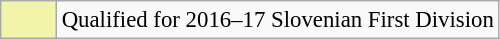<table class="wikitable" style="font-size:95%;">
<tr>
<td bgcolor=F2F5A9 width=30></td>
<td>Qualified for 2016–17 Slovenian First Division</td>
</tr>
</table>
